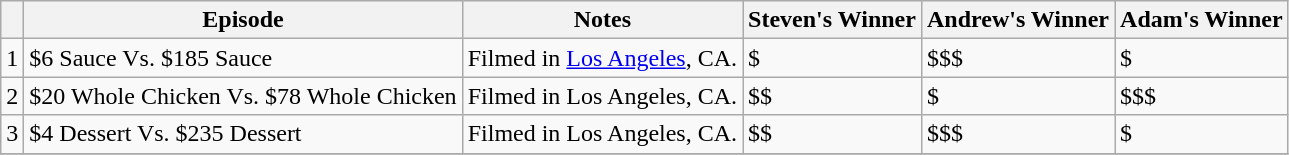<table class="wikitable">
<tr>
<th></th>
<th>Episode</th>
<th>Notes</th>
<th>Steven's Winner</th>
<th>Andrew's Winner</th>
<th>Adam's Winner</th>
</tr>
<tr>
<td>1</td>
<td>$6 Sauce Vs. $185 Sauce</td>
<td>Filmed in <a href='#'>Los Angeles</a>, CA.</td>
<td>$</td>
<td>$$$</td>
<td>$</td>
</tr>
<tr>
<td>2</td>
<td>$20 Whole Chicken Vs. $78 Whole Chicken</td>
<td>Filmed in Los Angeles, CA.</td>
<td>$$</td>
<td>$</td>
<td>$$$</td>
</tr>
<tr>
<td>3</td>
<td>$4 Dessert Vs. $235 Dessert</td>
<td>Filmed in Los Angeles, CA.</td>
<td>$$</td>
<td>$$$</td>
<td>$</td>
</tr>
<tr>
</tr>
</table>
